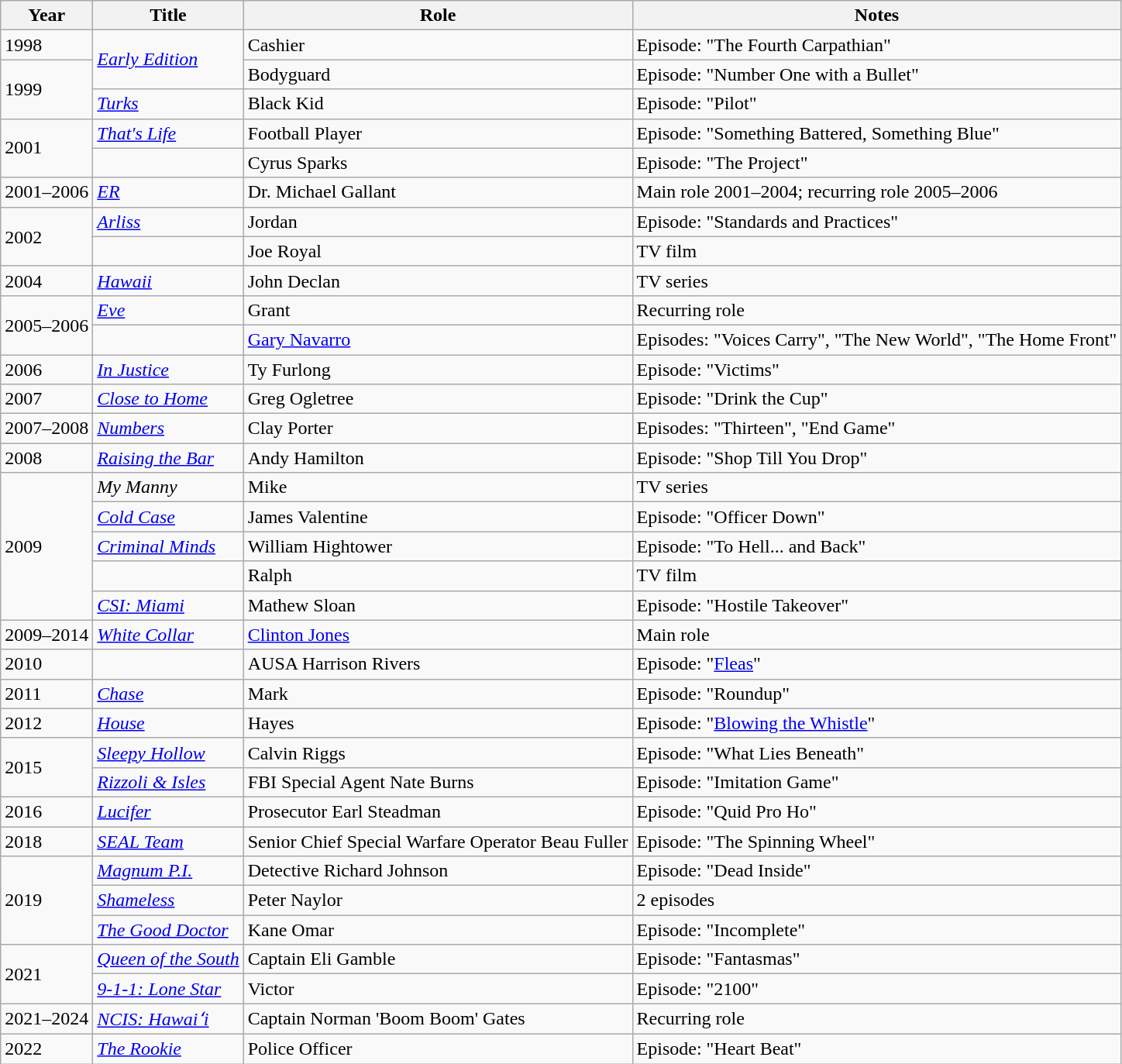<table class="wikitable sortable">
<tr>
<th>Year</th>
<th>Title</th>
<th>Role</th>
<th class="unsortable">Notes</th>
</tr>
<tr>
<td>1998</td>
<td rowspan="2"><em><a href='#'>Early Edition</a></em></td>
<td>Cashier</td>
<td>Episode: "The Fourth Carpathian"</td>
</tr>
<tr>
<td rowspan="2">1999</td>
<td>Bodyguard</td>
<td>Episode: "Number One with a Bullet"</td>
</tr>
<tr>
<td><em><a href='#'>Turks</a></em></td>
<td>Black Kid</td>
<td>Episode: "Pilot"</td>
</tr>
<tr>
<td rowspan="2">2001</td>
<td><em><a href='#'>That's Life</a></em></td>
<td>Football Player</td>
<td>Episode: "Something Battered, Something Blue"</td>
</tr>
<tr>
<td><em></em></td>
<td>Cyrus Sparks</td>
<td>Episode: "The Project"</td>
</tr>
<tr>
<td>2001–2006</td>
<td><em><a href='#'>ER</a></em></td>
<td>Dr. Michael Gallant</td>
<td>Main role 2001–2004; recurring role 2005–2006</td>
</tr>
<tr>
<td rowspan="2">2002</td>
<td><em><a href='#'>Arliss</a></em></td>
<td>Jordan</td>
<td>Episode: "Standards and Practices"</td>
</tr>
<tr>
<td><em></em></td>
<td>Joe Royal</td>
<td>TV film</td>
</tr>
<tr>
<td>2004</td>
<td><em><a href='#'>Hawaii</a></em></td>
<td>John Declan</td>
<td>TV series</td>
</tr>
<tr>
<td rowspan="2">2005–2006</td>
<td><em><a href='#'>Eve</a></em></td>
<td>Grant</td>
<td>Recurring role</td>
</tr>
<tr>
<td><em></em></td>
<td><a href='#'>Gary Navarro</a></td>
<td>Episodes: "Voices Carry", "The New World", "The Home Front"</td>
</tr>
<tr>
<td>2006</td>
<td><em><a href='#'>In Justice</a></em></td>
<td>Ty Furlong</td>
<td>Episode: "Victims"</td>
</tr>
<tr>
<td>2007</td>
<td><em><a href='#'>Close to Home</a></em></td>
<td>Greg Ogletree</td>
<td>Episode: "Drink the Cup"</td>
</tr>
<tr>
<td>2007–2008</td>
<td><em><a href='#'>Numbers</a></em></td>
<td>Clay Porter</td>
<td>Episodes: "Thirteen", "End Game"</td>
</tr>
<tr>
<td>2008</td>
<td><em><a href='#'>Raising the Bar</a></em></td>
<td>Andy Hamilton</td>
<td>Episode: "Shop Till You Drop"</td>
</tr>
<tr>
<td rowspan="5">2009</td>
<td><em>My Manny</em></td>
<td>Mike</td>
<td>TV series</td>
</tr>
<tr>
<td><em><a href='#'>Cold Case</a></em></td>
<td>James Valentine</td>
<td>Episode: "Officer Down"</td>
</tr>
<tr>
<td><em><a href='#'>Criminal Minds</a></em></td>
<td>William Hightower</td>
<td>Episode: "To Hell... and Back"</td>
</tr>
<tr>
<td><em></em></td>
<td>Ralph</td>
<td>TV film</td>
</tr>
<tr>
<td><em><a href='#'>CSI: Miami</a></em></td>
<td>Mathew Sloan</td>
<td>Episode: "Hostile Takeover"</td>
</tr>
<tr>
<td>2009–2014</td>
<td><em><a href='#'>White Collar</a></em></td>
<td><a href='#'>Clinton Jones</a></td>
<td>Main role</td>
</tr>
<tr>
<td>2010</td>
<td><em></em></td>
<td>AUSA Harrison Rivers</td>
<td>Episode: "<a href='#'>Fleas</a>"</td>
</tr>
<tr>
<td>2011</td>
<td><em><a href='#'>Chase</a></em></td>
<td>Mark</td>
<td>Episode: "Roundup"</td>
</tr>
<tr>
<td>2012</td>
<td><em><a href='#'>House</a></em></td>
<td>Hayes</td>
<td>Episode: "<a href='#'>Blowing the Whistle</a>"</td>
</tr>
<tr>
<td rowspan="2">2015</td>
<td><em><a href='#'>Sleepy Hollow</a></em></td>
<td>Calvin Riggs</td>
<td>Episode: "What Lies Beneath"</td>
</tr>
<tr>
<td><em><a href='#'>Rizzoli & Isles</a></em></td>
<td>FBI Special Agent Nate Burns</td>
<td>Episode: "Imitation Game"</td>
</tr>
<tr>
<td>2016</td>
<td><em><a href='#'>Lucifer</a></em></td>
<td>Prosecutor Earl Steadman</td>
<td>Episode: "Quid Pro Ho"</td>
</tr>
<tr>
<td>2018</td>
<td><em><a href='#'>SEAL Team</a></em></td>
<td>Senior Chief Special Warfare Operator Beau Fuller</td>
<td>Episode: "The Spinning Wheel"</td>
</tr>
<tr>
<td rowspan="3">2019</td>
<td><em><a href='#'>Magnum P.I.</a></em></td>
<td>Detective Richard Johnson</td>
<td>Episode: "Dead Inside"</td>
</tr>
<tr>
<td><em><a href='#'>Shameless</a></em></td>
<td>Peter Naylor</td>
<td>2 episodes</td>
</tr>
<tr>
<td data-sort-value="Good Doctor, The"><em><a href='#'>The Good Doctor</a></em></td>
<td>Kane Omar</td>
<td>Episode: "Incomplete"</td>
</tr>
<tr>
<td rowspan="2">2021</td>
<td><em><a href='#'>Queen of the South</a></em></td>
<td>Captain Eli Gamble</td>
<td>Episode: "Fantasmas"</td>
</tr>
<tr>
<td><em><a href='#'>9-1-1: Lone Star</a></em></td>
<td>Victor</td>
<td>Episode: "2100"</td>
</tr>
<tr>
<td>2021–2024</td>
<td><em><a href='#'>NCIS: Hawaiʻi</a></em></td>
<td>Captain Norman 'Boom Boom' Gates</td>
<td>Recurring role</td>
</tr>
<tr>
<td>2022</td>
<td data-sort-value="Rookie, The"><em><a href='#'>The Rookie</a></em></td>
<td>Police Officer</td>
<td>Episode: "Heart Beat"</td>
</tr>
</table>
